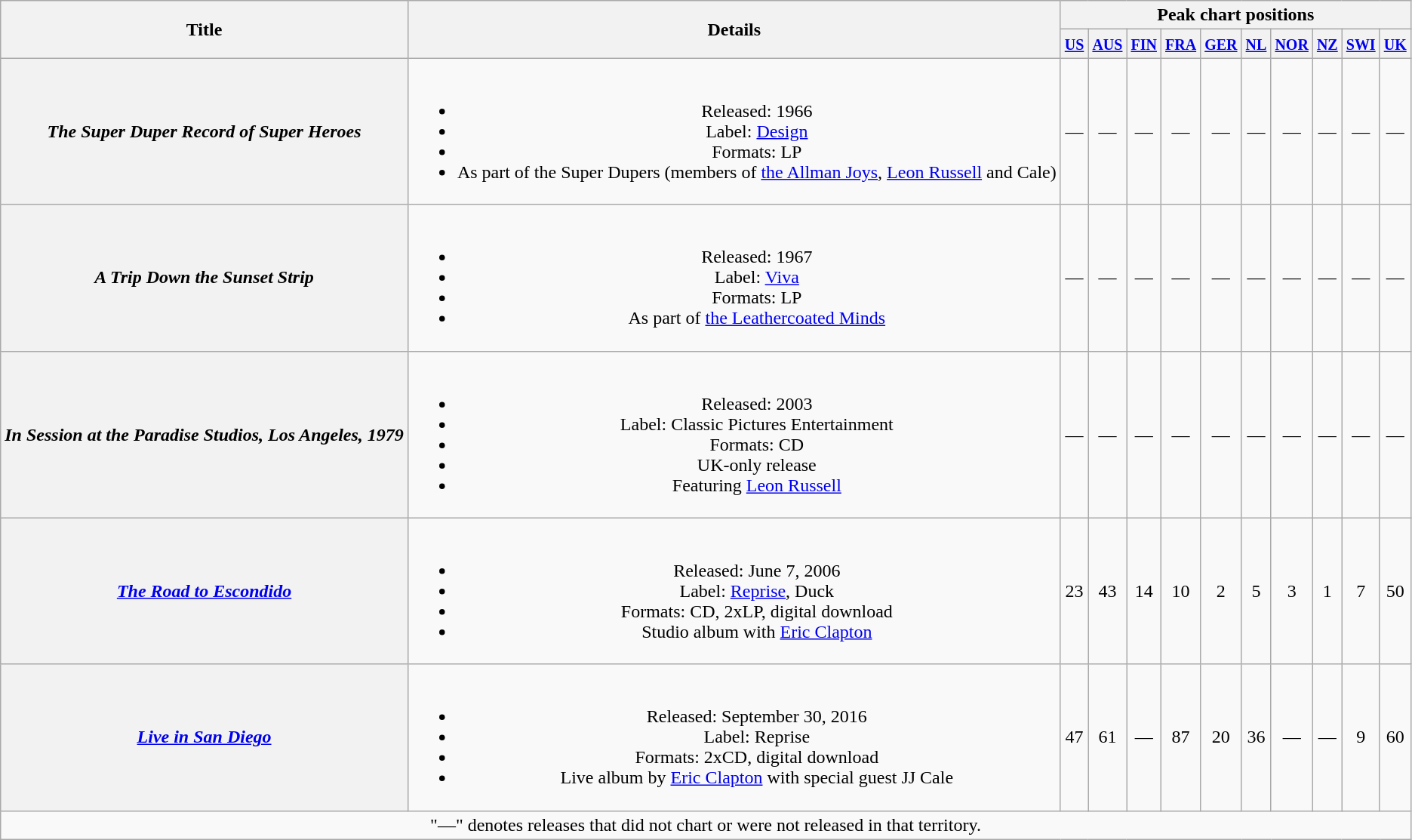<table class="wikitable plainrowheaders" style="text-align:center;">
<tr>
<th scope="col" rowspan="2">Title</th>
<th scope="col" rowspan="2">Details</th>
<th colspan="10">Peak chart positions</th>
</tr>
<tr>
<th><small><a href='#'>US</a></small><br></th>
<th><small><a href='#'>AUS</a></small><br></th>
<th><small><a href='#'>FIN</a></small><br></th>
<th><small><a href='#'>FRA</a></small><br></th>
<th><small><a href='#'>GER</a></small><br></th>
<th><small><a href='#'>NL</a></small><br></th>
<th><small><a href='#'>NOR</a></small><br></th>
<th><small><a href='#'>NZ</a></small><br></th>
<th><small><a href='#'>SWI</a></small><br></th>
<th><small><a href='#'>UK</a></small><br></th>
</tr>
<tr>
<th scope="row"><em>The Super Duper Record of Super Heroes</em></th>
<td><br><ul><li>Released: 1966</li><li>Label: <a href='#'>Design</a></li><li>Formats: LP</li><li>As part of the Super Dupers (members of <a href='#'>the Allman Joys</a>, <a href='#'>Leon Russell</a> and Cale)</li></ul></td>
<td>—</td>
<td>—</td>
<td>—</td>
<td>—</td>
<td>—</td>
<td>—</td>
<td>—</td>
<td>—</td>
<td>—</td>
<td>—</td>
</tr>
<tr>
<th scope="row"><em>A Trip Down the Sunset Strip</em></th>
<td><br><ul><li>Released: 1967</li><li>Label: <a href='#'>Viva</a></li><li>Formats: LP</li><li>As part of <a href='#'>the Leathercoated Minds</a></li></ul></td>
<td>—</td>
<td>—</td>
<td>—</td>
<td>—</td>
<td>—</td>
<td>—</td>
<td>—</td>
<td>—</td>
<td>—</td>
<td>—</td>
</tr>
<tr>
<th scope="row"><em>In Session at the Paradise Studios, Los Angeles, 1979</em></th>
<td><br><ul><li>Released: 2003</li><li>Label: Classic Pictures Entertainment</li><li>Formats: CD</li><li>UK-only release</li><li>Featuring <a href='#'>Leon Russell</a></li></ul></td>
<td>—</td>
<td>—</td>
<td>—</td>
<td>—</td>
<td>—</td>
<td>—</td>
<td>—</td>
<td>—</td>
<td>—</td>
<td>—</td>
</tr>
<tr>
<th scope="row"><em><a href='#'>The Road to Escondido</a></em></th>
<td><br><ul><li>Released: June 7, 2006</li><li>Label: <a href='#'>Reprise</a>, Duck</li><li>Formats: CD, 2xLP, digital download</li><li>Studio album with <a href='#'>Eric Clapton</a></li></ul></td>
<td>23</td>
<td>43</td>
<td>14</td>
<td>10</td>
<td>2</td>
<td>5</td>
<td>3</td>
<td>1</td>
<td>7</td>
<td>50</td>
</tr>
<tr>
<th scope="row"><em><a href='#'>Live in San Diego</a></em></th>
<td><br><ul><li>Released: September 30, 2016</li><li>Label: Reprise</li><li>Formats: 2xCD, digital download</li><li>Live album by <a href='#'>Eric Clapton</a> with special guest JJ Cale</li></ul></td>
<td>47</td>
<td>61</td>
<td>—</td>
<td>87</td>
<td>20</td>
<td>36</td>
<td>—</td>
<td>—</td>
<td>9</td>
<td>60</td>
</tr>
<tr>
<td colspan="12">"—" denotes releases that did not chart or were not released in that territory.</td>
</tr>
</table>
